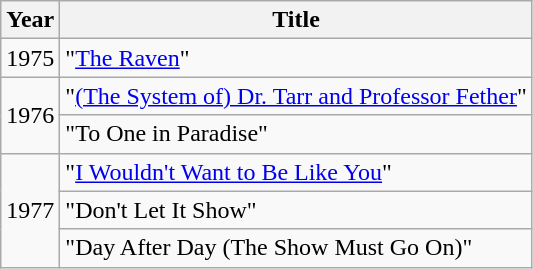<table class="wikitable sortable">
<tr>
<th>Year</th>
<th>Title</th>
</tr>
<tr>
<td>1975</td>
<td>"<a href='#'>The Raven</a>"</td>
</tr>
<tr>
<td rowspan="2">1976</td>
<td>"<a href='#'>(The System of) Dr. Tarr and Professor Fether</a>"</td>
</tr>
<tr>
<td>"To One in Paradise"</td>
</tr>
<tr>
<td rowspan="3">1977</td>
<td>"<a href='#'>I Wouldn't Want to Be Like You</a>"</td>
</tr>
<tr>
<td>"Don't Let It Show"</td>
</tr>
<tr>
<td>"Day After Day (The Show Must Go On)"</td>
</tr>
</table>
